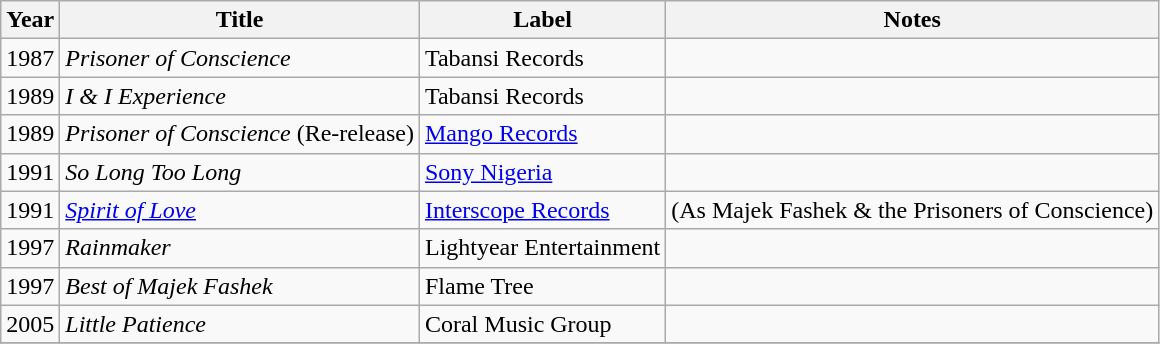<table class="wikitable">
<tr align="center">
<th>Year</th>
<th>Title</th>
<th>Label</th>
<th>Notes</th>
</tr>
<tr>
<td>1987</td>
<td><em>Prisoner of Conscience</em></td>
<td>Tabansi Records</td>
<td></td>
</tr>
<tr>
<td>1989</td>
<td><em>I & I Experience</em></td>
<td>Tabansi Records</td>
<td></td>
</tr>
<tr>
<td>1989</td>
<td><em>Prisoner of Conscience</em> (Re-release)</td>
<td><a href='#'>Mango Records</a></td>
<td></td>
</tr>
<tr>
<td>1991</td>
<td><em>So Long Too Long</em></td>
<td><a href='#'>Sony Nigeria</a></td>
<td></td>
</tr>
<tr>
<td>1991</td>
<td><em><a href='#'>Spirit of Love</a></em></td>
<td><a href='#'>Interscope Records</a></td>
<td>(As Majek Fashek & the Prisoners of Conscience)</td>
</tr>
<tr>
<td>1997</td>
<td><em>Rainmaker</em></td>
<td>Lightyear Entertainment</td>
<td></td>
</tr>
<tr>
<td>1997</td>
<td><em>Best of Majek Fashek</em></td>
<td>Flame Tree</td>
<td></td>
</tr>
<tr>
<td>2005</td>
<td><em>Little Patience</em></td>
<td>Coral Music Group</td>
<td></td>
</tr>
<tr>
</tr>
</table>
